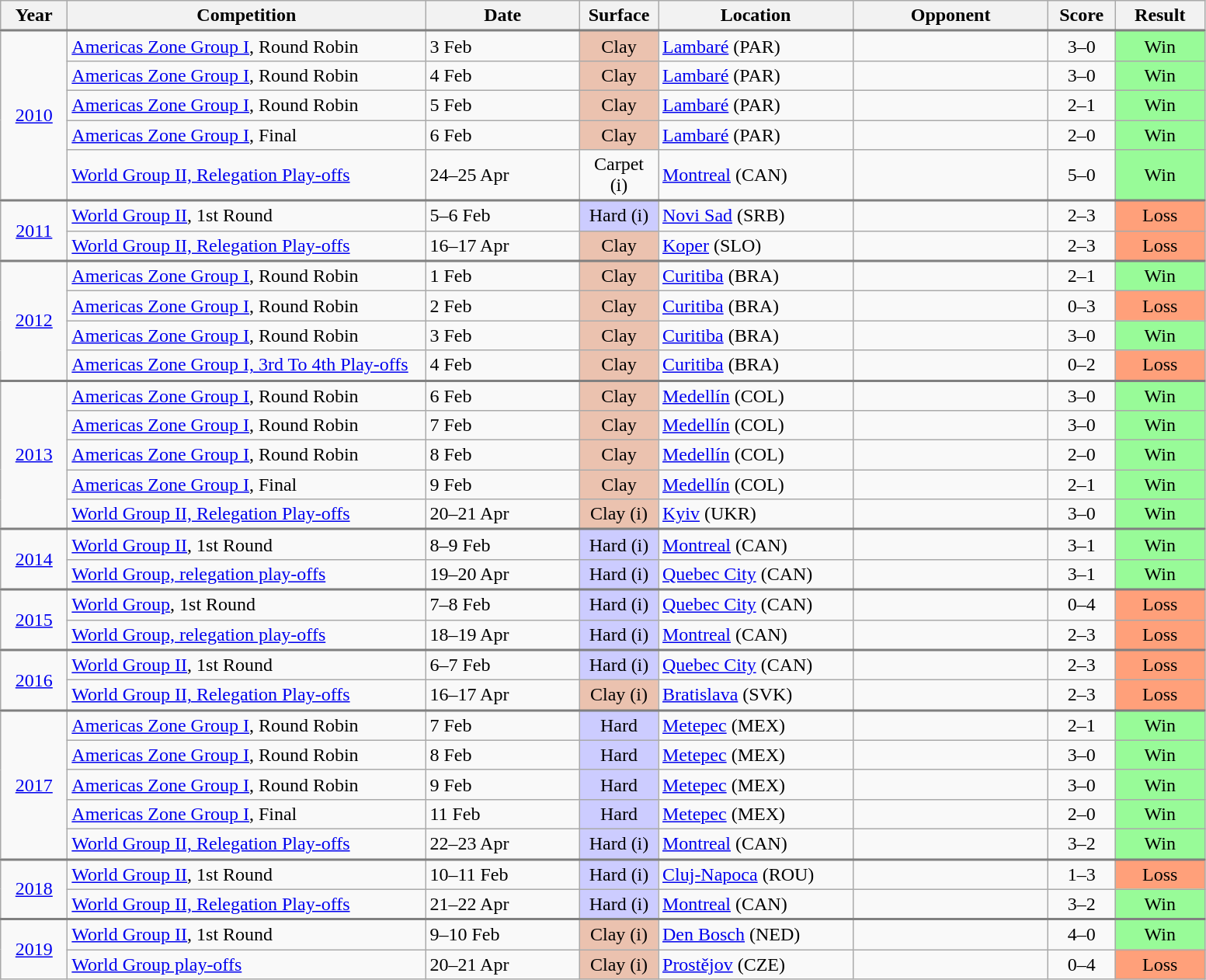<table class="wikitable collapsible">
<tr>
<th style="width:50px;">Year</th>
<th style="width:300px;">Competition</th>
<th style="width:125px;">Date</th>
<th style="width:60px;">Surface</th>
<th style="width:160px;">Location</th>
<th style="width:160px;">Opponent</th>
<th style="width:50px;">Score</th>
<th style="width:70px;">Result</th>
</tr>
<tr style="border-top:2px solid gray;">
<td style="text-align:center;" rowspan=5><a href='#'>2010</a></td>
<td><a href='#'>Americas Zone Group I</a>, Round Robin</td>
<td>3 Feb</td>
<td style="background:#ebc2af; text-align:center;">Clay</td>
<td><a href='#'>Lambaré</a> (PAR)</td>
<td></td>
<td style="text-align:center;">3–0</td>
<td style="background:#98fb98; text-align:center;">Win</td>
</tr>
<tr>
<td><a href='#'>Americas Zone Group I</a>, Round Robin</td>
<td>4 Feb</td>
<td style="background:#ebc2af; text-align:center;">Clay</td>
<td><a href='#'>Lambaré</a> (PAR)</td>
<td></td>
<td style="text-align:center;">3–0</td>
<td style="background:#98fb98; text-align:center;">Win</td>
</tr>
<tr>
<td><a href='#'>Americas Zone Group I</a>, Round Robin</td>
<td>5 Feb</td>
<td style="background:#ebc2af; text-align:center;">Clay</td>
<td><a href='#'>Lambaré</a> (PAR)</td>
<td></td>
<td style="text-align:center;">2–1</td>
<td style="background:#98fb98; text-align:center;">Win</td>
</tr>
<tr>
<td><a href='#'>Americas Zone Group I</a>, Final</td>
<td>6 Feb</td>
<td style="background:#ebc2af; text-align:center;">Clay</td>
<td><a href='#'>Lambaré</a> (PAR)</td>
<td></td>
<td style="text-align:center;">2–0</td>
<td style="background:#98fb98; text-align:center;">Win</td>
</tr>
<tr>
<td><a href='#'>World Group II, Relegation Play-offs</a></td>
<td>24–25 Apr</td>
<td style="text-align:center;">Carpet (i)</td>
<td><a href='#'>Montreal</a> (CAN)</td>
<td></td>
<td style="text-align:center;">5–0</td>
<td style="background:#98fb98; text-align:center;">Win</td>
</tr>
<tr style="border-top:2px solid gray;">
<td style="text-align:center;" rowspan=2><a href='#'>2011</a></td>
<td><a href='#'>World Group II</a>, 1st Round</td>
<td>5–6 Feb</td>
<td style="background:#ccccff; text-align:center;">Hard (i)</td>
<td><a href='#'>Novi Sad</a> (SRB)</td>
<td></td>
<td style="text-align:center;">2–3</td>
<td style="background:#ffa07a; text-align:center;">Loss</td>
</tr>
<tr>
<td><a href='#'>World Group II, Relegation Play-offs</a></td>
<td>16–17 Apr</td>
<td style="background:#ebc2af; text-align:center;">Clay</td>
<td><a href='#'>Koper</a> (SLO)</td>
<td></td>
<td style="text-align:center;">2–3</td>
<td style="background:#ffa07a; text-align:center;">Loss</td>
</tr>
<tr style="border-top:2px solid gray;">
<td style="text-align:center;" rowspan=4><a href='#'>2012</a></td>
<td><a href='#'>Americas Zone Group I</a>, Round Robin</td>
<td>1 Feb</td>
<td style="background:#ebc2af; text-align:center;">Clay</td>
<td><a href='#'>Curitiba</a> (BRA)</td>
<td></td>
<td style="text-align:center;">2–1</td>
<td style="background:#98fb98; text-align:center;">Win</td>
</tr>
<tr>
<td><a href='#'>Americas Zone Group I</a>, Round Robin</td>
<td>2 Feb</td>
<td style="background:#ebc2af; text-align:center;">Clay</td>
<td><a href='#'>Curitiba</a> (BRA)</td>
<td></td>
<td style="text-align:center;">0–3</td>
<td style="background:#ffa07a; text-align:center;">Loss</td>
</tr>
<tr>
<td><a href='#'>Americas Zone Group I</a>, Round Robin</td>
<td>3 Feb</td>
<td style="background:#ebc2af; text-align:center;">Clay</td>
<td><a href='#'>Curitiba</a> (BRA)</td>
<td></td>
<td style="text-align:center;">3–0</td>
<td style="background:#98fb98; text-align:center;">Win</td>
</tr>
<tr>
<td><a href='#'>Americas Zone Group I, 3rd To 4th Play-offs</a></td>
<td>4 Feb</td>
<td style="background:#ebc2af; text-align:center;">Clay</td>
<td><a href='#'>Curitiba</a> (BRA)</td>
<td></td>
<td style="text-align:center;">0–2</td>
<td style="background:#ffa07a; text-align:center;">Loss</td>
</tr>
<tr style="border-top:2px solid gray;">
<td style="text-align:center;" rowspan=5><a href='#'>2013</a></td>
<td><a href='#'>Americas Zone Group I</a>, Round Robin</td>
<td>6 Feb</td>
<td style="background:#ebc2af; text-align:center;">Clay</td>
<td><a href='#'>Medellín</a> (COL)</td>
<td></td>
<td style="text-align:center;">3–0</td>
<td style="background:#98fb98; text-align:center;">Win</td>
</tr>
<tr>
<td><a href='#'>Americas Zone Group I</a>, Round Robin</td>
<td>7 Feb</td>
<td style="background:#ebc2af; text-align:center;">Clay</td>
<td><a href='#'>Medellín</a> (COL)</td>
<td></td>
<td style="text-align:center;">3–0</td>
<td style="background:#98fb98; text-align:center;">Win</td>
</tr>
<tr>
<td><a href='#'>Americas Zone Group I</a>, Round Robin</td>
<td>8 Feb</td>
<td style="background:#ebc2af; text-align:center;">Clay</td>
<td><a href='#'>Medellín</a> (COL)</td>
<td></td>
<td style="text-align:center;">2–0</td>
<td style="background:#98fb98; text-align:center;">Win</td>
</tr>
<tr>
<td><a href='#'>Americas Zone Group I</a>, Final</td>
<td>9 Feb</td>
<td style="background:#ebc2af; text-align:center;">Clay</td>
<td><a href='#'>Medellín</a> (COL)</td>
<td></td>
<td style="text-align:center;">2–1</td>
<td style="background:#98fb98; text-align:center;">Win</td>
</tr>
<tr>
<td><a href='#'>World Group II, Relegation Play-offs</a></td>
<td>20–21 Apr</td>
<td style="background:#ebc2af; text-align:center;">Clay (i)</td>
<td><a href='#'>Kyiv</a> (UKR)</td>
<td></td>
<td style="text-align:center;">3–0</td>
<td style="background:#98fb98; text-align:center;">Win</td>
</tr>
<tr style="border-top:2px solid gray;">
<td style="text-align:center;" rowspan=2><a href='#'>2014</a></td>
<td><a href='#'>World Group II</a>, 1st Round</td>
<td>8–9 Feb</td>
<td style="background:#ccccff; text-align:center;">Hard (i)</td>
<td><a href='#'>Montreal</a> (CAN)</td>
<td></td>
<td style="text-align:center;">3–1</td>
<td style="background:#98fb98; text-align:center;">Win</td>
</tr>
<tr>
<td><a href='#'>World Group, relegation play-offs</a></td>
<td>19–20 Apr</td>
<td style="background:#ccccff; text-align:center;">Hard (i)</td>
<td><a href='#'>Quebec City</a> (CAN)</td>
<td></td>
<td style="text-align:center;">3–1</td>
<td style="background:#98fb98; text-align:center;">Win</td>
</tr>
<tr style="border-top:2px solid gray;">
<td style="text-align:center;" rowspan=2><a href='#'>2015</a></td>
<td><a href='#'>World Group</a>, 1st Round</td>
<td>7–8 Feb</td>
<td style="background:#ccccff; text-align:center;">Hard (i)</td>
<td><a href='#'>Quebec City</a> (CAN)</td>
<td></td>
<td style="text-align:center;">0–4</td>
<td style="background:#ffa07a; text-align:center;">Loss</td>
</tr>
<tr>
<td><a href='#'>World Group, relegation play-offs</a></td>
<td>18–19 Apr</td>
<td style="background:#ccccff; text-align:center;">Hard (i)</td>
<td><a href='#'>Montreal</a> (CAN)</td>
<td></td>
<td style="text-align:center;">2–3</td>
<td style="background:#ffa07a; text-align:center;">Loss</td>
</tr>
<tr style="border-top:2px solid gray;">
<td style="text-align:center;" rowspan=2><a href='#'>2016</a></td>
<td><a href='#'>World Group II</a>, 1st Round</td>
<td>6–7 Feb</td>
<td style="background:#ccccff; text-align:center;">Hard (i)</td>
<td><a href='#'>Quebec City</a> (CAN)</td>
<td></td>
<td style="text-align:center;">2–3</td>
<td style="background:#ffa07a; text-align:center;">Loss</td>
</tr>
<tr>
<td><a href='#'>World Group II, Relegation Play-offs</a></td>
<td>16–17 Apr</td>
<td style="background:#ebc2af; text-align:center;">Clay (i)</td>
<td><a href='#'>Bratislava</a> (SVK)</td>
<td></td>
<td style="text-align:center;">2–3</td>
<td style="background:#ffa07a; text-align:center;">Loss</td>
</tr>
<tr style="border-top:2px solid gray;">
<td style="text-align:center;" rowspan=5><a href='#'>2017</a></td>
<td><a href='#'>Americas Zone Group I</a>, Round Robin</td>
<td>7 Feb</td>
<td style="background:#ccccff; text-align:center;">Hard</td>
<td><a href='#'>Metepec</a> (MEX)</td>
<td></td>
<td style="text-align:center;">2–1</td>
<td style="background:#98fb98; text-align:center;">Win</td>
</tr>
<tr>
<td><a href='#'>Americas Zone Group I</a>, Round Robin</td>
<td>8 Feb</td>
<td style="background:#ccccff; text-align:center;">Hard</td>
<td><a href='#'>Metepec</a> (MEX)</td>
<td></td>
<td style="text-align:center;">3–0</td>
<td style="background:#98fb98; text-align:center;">Win</td>
</tr>
<tr>
<td><a href='#'>Americas Zone Group I</a>, Round Robin</td>
<td>9 Feb</td>
<td style="background:#ccccff; text-align:center;">Hard</td>
<td><a href='#'>Metepec</a> (MEX)</td>
<td></td>
<td style="text-align:center;">3–0</td>
<td style="background:#98fb98; text-align:center;">Win</td>
</tr>
<tr>
<td><a href='#'>Americas Zone Group I</a>, Final</td>
<td>11 Feb</td>
<td style="background:#ccccff; text-align:center;">Hard</td>
<td><a href='#'>Metepec</a> (MEX)</td>
<td></td>
<td style="text-align:center;">2–0</td>
<td style="background:#98fb98; text-align:center;">Win</td>
</tr>
<tr>
<td><a href='#'>World Group II, Relegation Play-offs</a></td>
<td>22–23 Apr</td>
<td style="background:#ccccff; text-align:center;">Hard (i)</td>
<td><a href='#'>Montreal</a> (CAN)</td>
<td></td>
<td style="text-align:center;">3–2</td>
<td style="background:#98fb98; text-align:center;">Win</td>
</tr>
<tr style="border-top:2px solid gray;">
<td style="text-align:center;" rowspan=2><a href='#'>2018</a></td>
<td><a href='#'>World Group II</a>, 1st Round</td>
<td>10–11 Feb</td>
<td style="background:#ccccff; text-align:center;">Hard (i)</td>
<td><a href='#'>Cluj-Napoca</a> (ROU)</td>
<td></td>
<td style="text-align:center;">1–3</td>
<td style="background:#ffa07a; text-align:center;">Loss</td>
</tr>
<tr>
<td><a href='#'>World Group II, Relegation Play-offs</a></td>
<td>21–22 Apr</td>
<td style="background:#ccccff; text-align:center;">Hard (i)</td>
<td><a href='#'>Montreal</a> (CAN)</td>
<td></td>
<td style="text-align:center;">3–2</td>
<td style="background:#98fb98; text-align:center;">Win</td>
</tr>
<tr style="border-top:2px solid gray;">
<td style="text-align:center;" rowspan=2><a href='#'>2019</a></td>
<td><a href='#'>World Group II</a>, 1st Round</td>
<td>9–10 Feb</td>
<td style="background:#ebc2af; text-align:center;">Clay (i)</td>
<td><a href='#'>Den Bosch</a> (NED)</td>
<td></td>
<td style="text-align:center;">4–0</td>
<td style="background:#98fb98; text-align:center;">Win</td>
</tr>
<tr>
<td><a href='#'>World Group play-offs</a></td>
<td>20–21 Apr</td>
<td style="background:#ebc2af; text-align:center;">Clay (i)</td>
<td><a href='#'>Prostějov</a> (CZE)</td>
<td></td>
<td style="text-align:center;">0–4</td>
<td style="background:#ffa07a; text-align:center;">Loss</td>
</tr>
</table>
